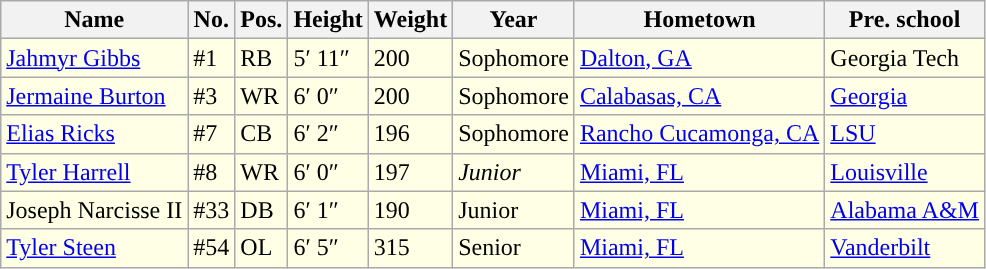<table class="wikitable sortable">
<tr>
<th style="text-align:center; ">Name</th>
<th style="text-align:center; ">No.</th>
<th style="text-align:center; ">Pos.</th>
<th style="text-align:center; ">Height</th>
<th style="text-align:center; ">Weight</th>
<th style="text-align:center; ">Year</th>
<th style="text-align:center; ">Hometown</th>
<th style="text-align:center; ">Pre. school</th>
</tr>
<tr style="background:#FFFFE6;">
<td><a href='#'>Jahmyr Gibbs</a></td>
<td>#1</td>
<td>RB</td>
<td>5′ 11″</td>
<td>200</td>
<td>Sophomore</td>
<td><a href='#'>Dalton, GA</a></td>
<td>Georgia Tech</td>
</tr>
<tr style="background:#FFFFE6;">
<td><a href='#'>Jermaine Burton</a></td>
<td>#3</td>
<td>WR</td>
<td>6′ 0″</td>
<td>200</td>
<td>Sophomore</td>
<td><a href='#'>Calabasas, CA</a></td>
<td><a href='#'>Georgia</a></td>
</tr>
<tr style="background:#FFFFE6;">
<td><a href='#'>Elias Ricks</a></td>
<td>#7</td>
<td>CB</td>
<td>6′ 2″</td>
<td>196</td>
<td>Sophomore</td>
<td><a href='#'>Rancho Cucamonga, CA</a></td>
<td><a href='#'>LSU</a></td>
</tr>
<tr style="background:#FFFFE6;">
<td><a href='#'>Tyler Harrell</a></td>
<td>#8</td>
<td>WR</td>
<td>6′ 0″</td>
<td>197</td>
<td><em> Junior</em></td>
<td><a href='#'>Miami, FL</a></td>
<td><a href='#'>Louisville</a></td>
</tr>
<tr style="background:#FFFFE6;">
<td>Joseph Narcisse II</td>
<td>#33</td>
<td>DB</td>
<td>6′ 1″</td>
<td>190</td>
<td>Junior</td>
<td><a href='#'>Miami, FL</a></td>
<td><a href='#'>Alabama A&M</a></td>
</tr>
<tr style="background:#FFFFE6;">
<td><a href='#'>Tyler Steen</a></td>
<td>#54</td>
<td>OL</td>
<td>6′ 5″</td>
<td>315</td>
<td>Senior</td>
<td><a href='#'>Miami, FL</a></td>
<td><a href='#'>Vanderbilt</a></td>
</tr>
</table>
